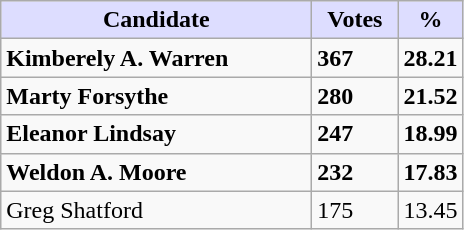<table class="wikitable">
<tr>
<th style="background:#ddf; width:200px;">Candidate</th>
<th style="background:#ddf; width:50px;">Votes</th>
<th style="background:#ddf; width:30px;">%</th>
</tr>
<tr>
<td><strong>Kimberely A. Warren</strong></td>
<td><strong>367</strong></td>
<td><strong>28.21</strong></td>
</tr>
<tr>
<td><strong>Marty Forsythe</strong></td>
<td><strong>280</strong></td>
<td><strong>21.52</strong></td>
</tr>
<tr>
<td><strong>Eleanor Lindsay</strong></td>
<td><strong>247</strong></td>
<td><strong>18.99</strong></td>
</tr>
<tr>
<td><strong>Weldon A. Moore</strong></td>
<td><strong>232</strong></td>
<td><strong>17.83</strong></td>
</tr>
<tr>
<td>Greg Shatford</td>
<td>175</td>
<td>13.45</td>
</tr>
</table>
